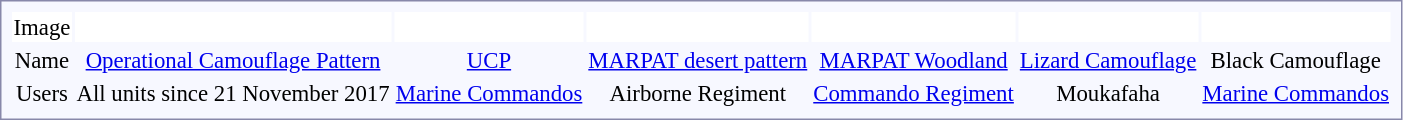<table style="text-align:center; border:1px solid #8888aa; background:#f7f8ff; padding:5px; font-size:95%; margin:0 12px 12px 0;">
<tr style="background:#fff;">
<td>Image</td>
<td></td>
<td></td>
<td></td>
<td></td>
<td></td>
<td></td>
</tr>
<tr align=center>
<td>Name</td>
<td><a href='#'>Operational Camouflage Pattern</a></td>
<td><a href='#'>UCP</a></td>
<td><a href='#'>MARPAT desert pattern</a></td>
<td><a href='#'>MARPAT Woodland</a></td>
<td><a href='#'>Lizard Camouflage</a></td>
<td>Black Camouflage</td>
</tr>
<tr align=center>
<td>Users</td>
<td>All units since 21 November 2017</td>
<td><a href='#'>Marine Commandos</a></td>
<td>Airborne Regiment</td>
<td><a href='#'>Commando Regiment</a></td>
<td>Moukafaha</td>
<td><a href='#'>Marine Commandos</a></td>
</tr>
</table>
